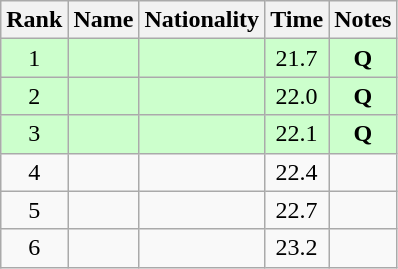<table class="wikitable sortable" style="text-align:center">
<tr>
<th>Rank</th>
<th>Name</th>
<th>Nationality</th>
<th>Time</th>
<th>Notes</th>
</tr>
<tr bgcolor=ccffcc>
<td>1</td>
<td align=left></td>
<td align=left></td>
<td>21.7</td>
<td><strong>Q</strong></td>
</tr>
<tr bgcolor=ccffcc>
<td>2</td>
<td align=left></td>
<td align=left></td>
<td>22.0</td>
<td><strong>Q</strong></td>
</tr>
<tr bgcolor=ccffcc>
<td>3</td>
<td align=left></td>
<td align=left></td>
<td>22.1</td>
<td><strong>Q</strong></td>
</tr>
<tr>
<td>4</td>
<td align=left></td>
<td align=left></td>
<td>22.4</td>
<td></td>
</tr>
<tr>
<td>5</td>
<td align=left></td>
<td align=left></td>
<td>22.7</td>
<td></td>
</tr>
<tr>
<td>6</td>
<td align=left></td>
<td align=left></td>
<td>23.2</td>
<td></td>
</tr>
</table>
